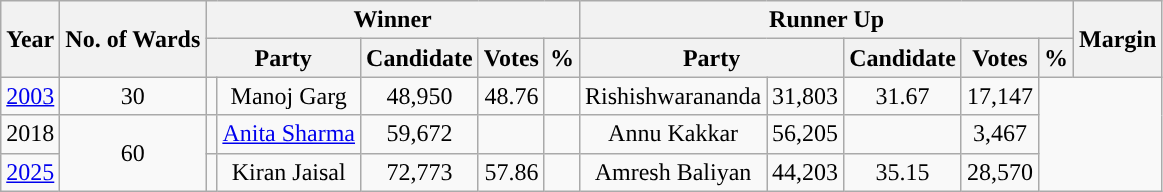<table class="wikitable sortable" style="text-align:center;">
<tr>
<th rowspan="2">Year</th>
<th rowspan="2">No. of Wards</th>
<th colspan="5">Winner</th>
<th colspan="5">Runner Up</th>
<th rowspan="2">Margin</th>
</tr>
<tr>
<th colspan="2">Party</th>
<th>Candidate</th>
<th>Votes</th>
<th>%</th>
<th colspan="2">Party</th>
<th>Candidate</th>
<th>Votes</th>
<th>%</th>
</tr>
<tr>
<td><a href='#'>2003</a></td>
<td>30</td>
<td></td>
<td>Manoj Garg</td>
<td>48,950</td>
<td>48.76</td>
<td></td>
<td>Rishishwarananda</td>
<td>31,803</td>
<td>31.67</td>
<td style="background:">17,147</td>
</tr>
<tr>
<td>2018</td>
<td rowspan=2>60</td>
<td></td>
<td><a href='#'>Anita Sharma</a></td>
<td>59,672</td>
<td></td>
<td></td>
<td>Annu Kakkar</td>
<td>56,205</td>
<td></td>
<td style="background:">3,467</td>
</tr>
<tr>
<td><a href='#'>2025</a></td>
<td></td>
<td>Kiran Jaisal</td>
<td>72,773</td>
<td>57.86</td>
<td></td>
<td>Amresh Baliyan</td>
<td>44,203</td>
<td>35.15</td>
<td style="background:">28,570</td>
</tr>
</table>
